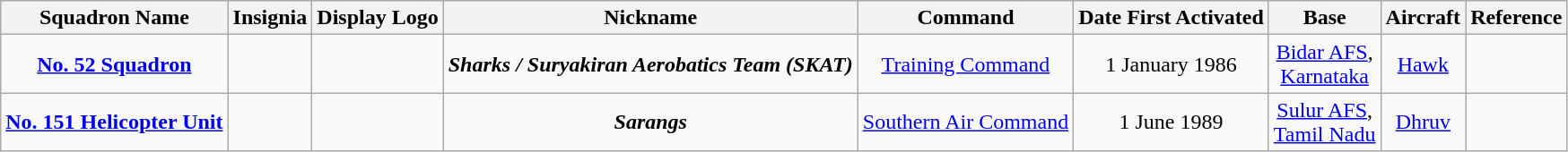<table class="wikitable sortable" style="text-align:center;"style="font-size: 85%">
<tr>
<th>Squadron Name</th>
<th>Insignia</th>
<th>Display Logo</th>
<th>Nickname</th>
<th>Command</th>
<th>Date First Activated</th>
<th>Base</th>
<th>Aircraft</th>
<th>Reference</th>
</tr>
<tr>
<td><strong><a href='#'>No. 52 Squadron</a></strong></td>
<td></td>
<td></td>
<td><strong><em>Sharks / Suryakiran Aerobatics Team (SKAT)</em></strong></td>
<td><a href='#'>Training Command</a></td>
<td>1 January 1986</td>
<td><a href='#'>Bidar AFS</a>, <br><a href='#'>Karnataka</a></td>
<td><a href='#'>Hawk</a></td>
<td></td>
</tr>
<tr>
<td><strong><a href='#'>No. 151 Helicopter Unit</a></strong></td>
<td></td>
<td></td>
<td><strong><em>Sarangs</em></strong></td>
<td><a href='#'>Southern Air Command</a></td>
<td>1 June 1989</td>
<td><a href='#'>Sulur AFS</a>, <br><a href='#'>Tamil Nadu</a></td>
<td><a href='#'>Dhruv</a></td>
<td></td>
</tr>
</table>
